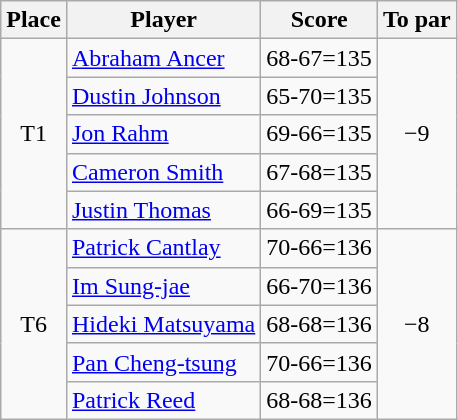<table class="wikitable">
<tr>
<th>Place</th>
<th>Player</th>
<th>Score</th>
<th>To par</th>
</tr>
<tr>
<td rowspan=5 align=center>T1</td>
<td> <a href='#'>Abraham Ancer</a></td>
<td>68-67=135</td>
<td rowspan=5 align=center>−9</td>
</tr>
<tr>
<td> <a href='#'>Dustin Johnson</a></td>
<td>65-70=135</td>
</tr>
<tr>
<td> <a href='#'>Jon Rahm</a></td>
<td>69-66=135</td>
</tr>
<tr>
<td> <a href='#'>Cameron Smith</a></td>
<td>67-68=135</td>
</tr>
<tr>
<td> <a href='#'>Justin Thomas</a></td>
<td>66-69=135</td>
</tr>
<tr>
<td rowspan=5 align=center>T6</td>
<td> <a href='#'>Patrick Cantlay</a></td>
<td>70-66=136</td>
<td rowspan=5 align=center>−8</td>
</tr>
<tr>
<td> <a href='#'>Im Sung-jae</a></td>
<td>66-70=136</td>
</tr>
<tr>
<td> <a href='#'>Hideki Matsuyama</a></td>
<td>68-68=136</td>
</tr>
<tr>
<td> <a href='#'>Pan Cheng-tsung</a></td>
<td>70-66=136</td>
</tr>
<tr>
<td> <a href='#'>Patrick Reed</a></td>
<td>68-68=136</td>
</tr>
</table>
